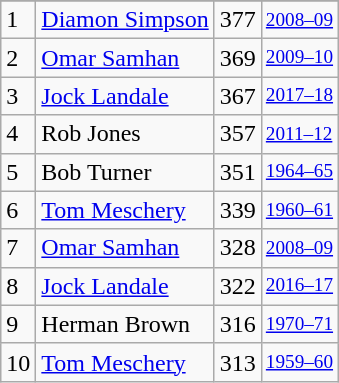<table class="wikitable">
<tr>
</tr>
<tr>
<td>1</td>
<td><a href='#'>Diamon Simpson</a></td>
<td>377</td>
<td style="font-size:80%;"><a href='#'>2008–09</a></td>
</tr>
<tr>
<td>2</td>
<td><a href='#'>Omar Samhan</a></td>
<td>369</td>
<td style="font-size:80%;"><a href='#'>2009–10</a></td>
</tr>
<tr>
<td>3</td>
<td><a href='#'>Jock Landale</a></td>
<td>367</td>
<td style="font-size:80%;"><a href='#'>2017–18</a></td>
</tr>
<tr>
<td>4</td>
<td>Rob Jones</td>
<td>357</td>
<td style="font-size:80%;"><a href='#'>2011–12</a></td>
</tr>
<tr>
<td>5</td>
<td>Bob Turner</td>
<td>351</td>
<td style="font-size:80%;"><a href='#'>1964–65</a></td>
</tr>
<tr>
<td>6</td>
<td><a href='#'>Tom Meschery</a></td>
<td>339</td>
<td style="font-size:80%;"><a href='#'>1960–61</a></td>
</tr>
<tr>
<td>7</td>
<td><a href='#'>Omar Samhan</a></td>
<td>328</td>
<td style="font-size:80%;"><a href='#'>2008–09</a></td>
</tr>
<tr>
<td>8</td>
<td><a href='#'>Jock Landale</a></td>
<td>322</td>
<td style="font-size:80%;"><a href='#'>2016–17</a></td>
</tr>
<tr>
<td>9</td>
<td>Herman Brown</td>
<td>316</td>
<td style="font-size:80%;"><a href='#'>1970–71</a></td>
</tr>
<tr>
<td>10</td>
<td><a href='#'>Tom Meschery</a></td>
<td>313</td>
<td style="font-size:80%;"><a href='#'>1959–60</a></td>
</tr>
</table>
